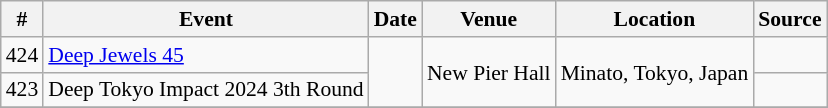<table class="sortable wikitable succession-box" style="font-size:90%;">
<tr>
<th scope="col">#</th>
<th scope="col">Event</th>
<th scope="col">Date</th>
<th scope="col">Venue</th>
<th scope="col">Location</th>
<th scope="col">Source</th>
</tr>
<tr>
<td align=center>424</td>
<td><a href='#'>Deep Jewels 45</a></td>
<td rowspan=2></td>
<td rowspan=2>New Pier Hall</td>
<td rowspan=2>Minato, Tokyo, Japan</td>
<td></td>
</tr>
<tr>
<td align=center>423</td>
<td>Deep Tokyo Impact 2024 3th Round</td>
<td></td>
</tr>
<tr>
</tr>
</table>
